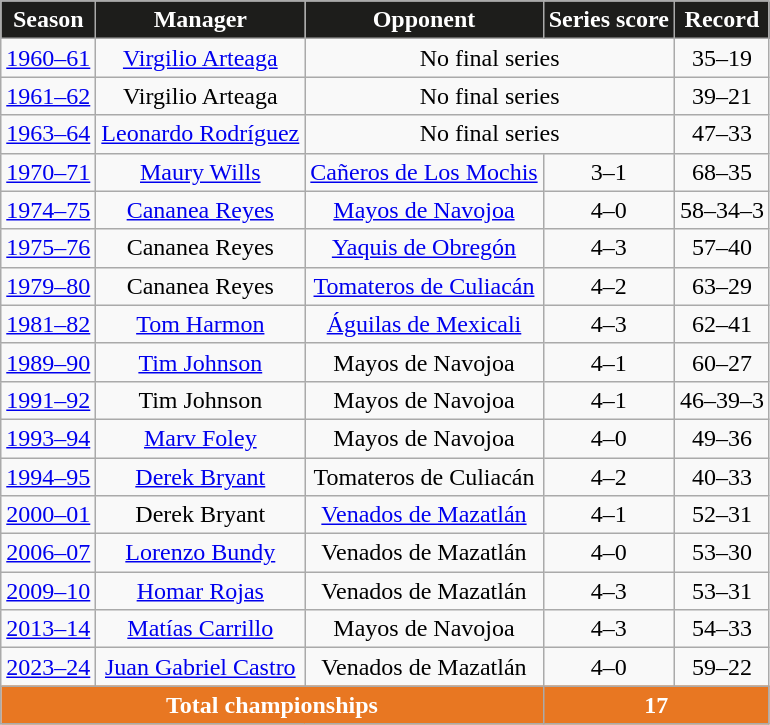<table class="wikitable plainrowheaders sortable" style="text-align:center;">
<tr>
<th scope="col" style="background-color:#1D1D1B; color:#FFFFFF;">Season</th>
<th scope="col" style="background-color:#1D1D1B; color:#FFFFFF;">Manager</th>
<th scope="col" style="background-color:#1D1D1B; color:#FFFFFF;">Opponent</th>
<th scope="col" style="background-color:#1D1D1B; color:#FFFFFF;">Series score</th>
<th scope="col" style="background-color:#1D1D1B; color:#FFFFFF;">Record</th>
</tr>
<tr>
<td><a href='#'>1960–61</a></td>
<td><a href='#'>Virgilio Arteaga</a></td>
<td colspan=2>No final series</td>
<td>35–19</td>
</tr>
<tr>
<td><a href='#'>1961–62</a></td>
<td>Virgilio Arteaga</td>
<td colspan=2>No final series</td>
<td>39–21</td>
</tr>
<tr>
<td><a href='#'>1963–64</a></td>
<td><a href='#'>Leonardo Rodríguez</a></td>
<td colspan=2>No final series</td>
<td>47–33</td>
</tr>
<tr>
<td><a href='#'>1970–71</a></td>
<td><a href='#'>Maury Wills</a></td>
<td><a href='#'>Cañeros de Los Mochis</a></td>
<td>3–1</td>
<td>68–35</td>
</tr>
<tr>
<td><a href='#'>1974–75</a></td>
<td><a href='#'>Cananea Reyes</a></td>
<td><a href='#'>Mayos de Navojoa</a></td>
<td>4–0</td>
<td>58–34–3</td>
</tr>
<tr>
<td><a href='#'>1975–76</a></td>
<td>Cananea Reyes</td>
<td><a href='#'>Yaquis de Obregón</a></td>
<td>4–3</td>
<td>57–40</td>
</tr>
<tr>
<td><a href='#'>1979–80</a></td>
<td>Cananea Reyes</td>
<td><a href='#'>Tomateros de Culiacán</a></td>
<td>4–2</td>
<td>63–29</td>
</tr>
<tr>
<td><a href='#'>1981–82</a></td>
<td><a href='#'>Tom Harmon</a></td>
<td><a href='#'>Águilas de Mexicali</a></td>
<td>4–3</td>
<td>62–41</td>
</tr>
<tr>
<td><a href='#'>1989–90</a></td>
<td><a href='#'>Tim Johnson</a></td>
<td>Mayos de Navojoa</td>
<td>4–1</td>
<td>60–27</td>
</tr>
<tr>
<td><a href='#'>1991–92</a></td>
<td>Tim Johnson</td>
<td>Mayos de Navojoa</td>
<td>4–1</td>
<td>46–39–3</td>
</tr>
<tr>
<td><a href='#'>1993–94</a></td>
<td><a href='#'>Marv Foley</a></td>
<td>Mayos de Navojoa</td>
<td>4–0</td>
<td>49–36</td>
</tr>
<tr>
<td><a href='#'>1994–95</a></td>
<td><a href='#'>Derek Bryant</a></td>
<td>Tomateros de Culiacán</td>
<td>4–2</td>
<td>40–33</td>
</tr>
<tr>
<td><a href='#'>2000–01</a></td>
<td>Derek Bryant</td>
<td><a href='#'>Venados de Mazatlán</a></td>
<td>4–1</td>
<td>52–31</td>
</tr>
<tr>
<td><a href='#'>2006–07</a></td>
<td><a href='#'>Lorenzo Bundy</a></td>
<td>Venados de Mazatlán</td>
<td>4–0</td>
<td>53–30</td>
</tr>
<tr>
<td><a href='#'>2009–10</a></td>
<td><a href='#'>Homar Rojas</a></td>
<td>Venados de Mazatlán</td>
<td>4–3</td>
<td>53–31</td>
</tr>
<tr>
<td><a href='#'>2013–14</a></td>
<td><a href='#'>Matías Carrillo</a></td>
<td>Mayos de Navojoa</td>
<td>4–3</td>
<td>54–33</td>
</tr>
<tr>
<td><a href='#'>2023–24</a></td>
<td><a href='#'>Juan Gabriel Castro</a></td>
<td>Venados de Mazatlán</td>
<td>4–0</td>
<td>59–22</td>
</tr>
<tr style="text-align:center; background-color:#E87722; color:#FFFFFF;">
<td colspan="3"><strong>Total championships</strong></td>
<td colspan="2"><strong>17</strong></td>
</tr>
</table>
